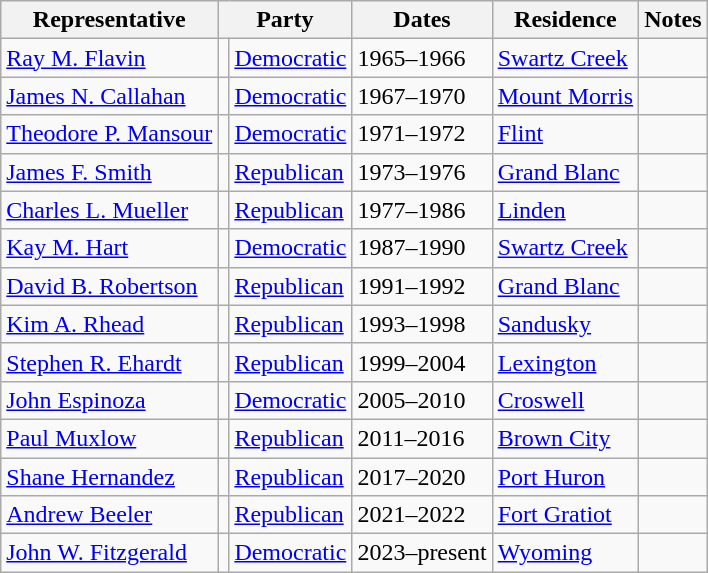<table class=wikitable>
<tr valign=bottom>
<th>Representative</th>
<th colspan="2">Party</th>
<th>Dates</th>
<th>Residence</th>
<th>Notes</th>
</tr>
<tr>
<td><a href='#'>Ray M. Flavin</a></td>
<td bgcolor=></td>
<td><a href='#'>Democratic</a></td>
<td>1965–1966</td>
<td><a href='#'>Swartz Creek</a></td>
<td></td>
</tr>
<tr>
<td><a href='#'>James N. Callahan</a></td>
<td bgcolor=></td>
<td><a href='#'>Democratic</a></td>
<td>1967–1970</td>
<td><a href='#'>Mount Morris</a></td>
<td></td>
</tr>
<tr>
<td><a href='#'>Theodore P. Mansour</a></td>
<td bgcolor=></td>
<td><a href='#'>Democratic</a></td>
<td>1971–1972</td>
<td><a href='#'>Flint</a></td>
<td></td>
</tr>
<tr>
<td><a href='#'>James F. Smith</a></td>
<td bgcolor=></td>
<td><a href='#'>Republican</a></td>
<td>1973–1976</td>
<td><a href='#'>Grand Blanc</a></td>
<td></td>
</tr>
<tr>
<td><a href='#'>Charles L. Mueller</a></td>
<td bgcolor=></td>
<td><a href='#'>Republican</a></td>
<td>1977–1986</td>
<td><a href='#'>Linden</a></td>
<td></td>
</tr>
<tr>
<td><a href='#'>Kay M. Hart</a></td>
<td bgcolor=></td>
<td><a href='#'>Democratic</a></td>
<td>1987–1990</td>
<td><a href='#'>Swartz Creek</a></td>
<td></td>
</tr>
<tr>
<td><a href='#'>David B. Robertson</a></td>
<td bgcolor=></td>
<td><a href='#'>Republican</a></td>
<td>1991–1992</td>
<td><a href='#'>Grand Blanc</a></td>
<td></td>
</tr>
<tr>
<td><a href='#'>Kim A. Rhead</a></td>
<td bgcolor=></td>
<td><a href='#'>Republican</a></td>
<td>1993–1998</td>
<td><a href='#'>Sandusky</a></td>
<td></td>
</tr>
<tr>
<td><a href='#'>Stephen R. Ehardt</a></td>
<td bgcolor=></td>
<td><a href='#'>Republican</a></td>
<td>1999–2004</td>
<td><a href='#'>Lexington</a></td>
<td></td>
</tr>
<tr>
<td><a href='#'>John Espinoza</a></td>
<td bgcolor=></td>
<td><a href='#'>Democratic</a></td>
<td>2005–2010</td>
<td><a href='#'>Croswell</a></td>
<td></td>
</tr>
<tr>
<td><a href='#'>Paul Muxlow</a></td>
<td bgcolor=></td>
<td><a href='#'>Republican</a></td>
<td>2011–2016</td>
<td><a href='#'>Brown City</a></td>
<td></td>
</tr>
<tr>
<td><a href='#'>Shane Hernandez</a></td>
<td bgcolor=></td>
<td><a href='#'>Republican</a></td>
<td>2017–2020</td>
<td><a href='#'>Port Huron</a></td>
<td></td>
</tr>
<tr>
<td><a href='#'>Andrew Beeler</a></td>
<td bgcolor=></td>
<td><a href='#'>Republican</a></td>
<td>2021–2022</td>
<td><a href='#'>Fort Gratiot</a></td>
<td></td>
</tr>
<tr>
<td><a href='#'>John W. Fitzgerald</a></td>
<td bgcolor=></td>
<td><a href='#'>Democratic</a></td>
<td>2023–present</td>
<td><a href='#'>Wyoming</a></td>
<td></td>
</tr>
</table>
